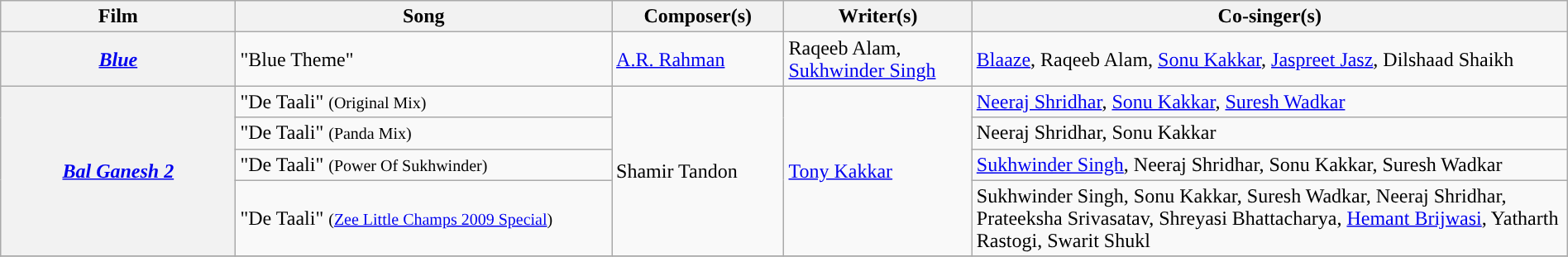<table class="wikitable plainrowheaders" width="100%">
<tr>
<th width=15%>Film</th>
<th width=24%>Song</th>
<th width=11%>Composer(s)</th>
<th width=12%>Writer(s)</th>
<th width=42%>Co-singer(s)</th>
</tr>
<tr>
<th scope="row"><em><a href='#'>Blue</a></em></th>
<td>"Blue Theme"</td>
<td><a href='#'>A.R. Rahman</a></td>
<td>Raqeeb Alam, <a href='#'>Sukhwinder Singh</a></td>
<td><a href='#'>Blaaze</a>, Raqeeb Alam, <a href='#'>Sonu Kakkar</a>, <a href='#'>Jaspreet Jasz</a>, Dilshaad Shaikh</td>
</tr>
<tr>
<th scope="row" rowspan="4"><em><a href='#'>Bal Ganesh 2</a></em> </th>
<td>"De Taali" <small>(Original Mix)</small></td>
<td rowspan="4">Shamir Tandon</td>
<td rowspan="4"><a href='#'>Tony Kakkar</a></td>
<td><a href='#'>Neeraj Shridhar</a>, <a href='#'>Sonu Kakkar</a>, <a href='#'>Suresh Wadkar</a></td>
</tr>
<tr>
<td>"De Taali" <small>(Panda Mix)</small></td>
<td>Neeraj Shridhar, Sonu Kakkar</td>
</tr>
<tr>
<td>"De Taali" <small>(Power Of Sukhwinder)</small></td>
<td><a href='#'>Sukhwinder Singh</a>, Neeraj Shridhar, Sonu Kakkar, Suresh Wadkar</td>
</tr>
<tr>
<td>"De Taali" <small>(<a href='#'>Zee Little Champs 2009 Special</a>)</small></td>
<td>Sukhwinder Singh, Sonu Kakkar, Suresh Wadkar, Neeraj Shridhar, Prateeksha Srivasatav, Shreyasi Bhattacharya, <a href='#'>Hemant Brijwasi</a>, Yatharth Rastogi, Swarit Shukl</td>
</tr>
<tr>
</tr>
</table>
